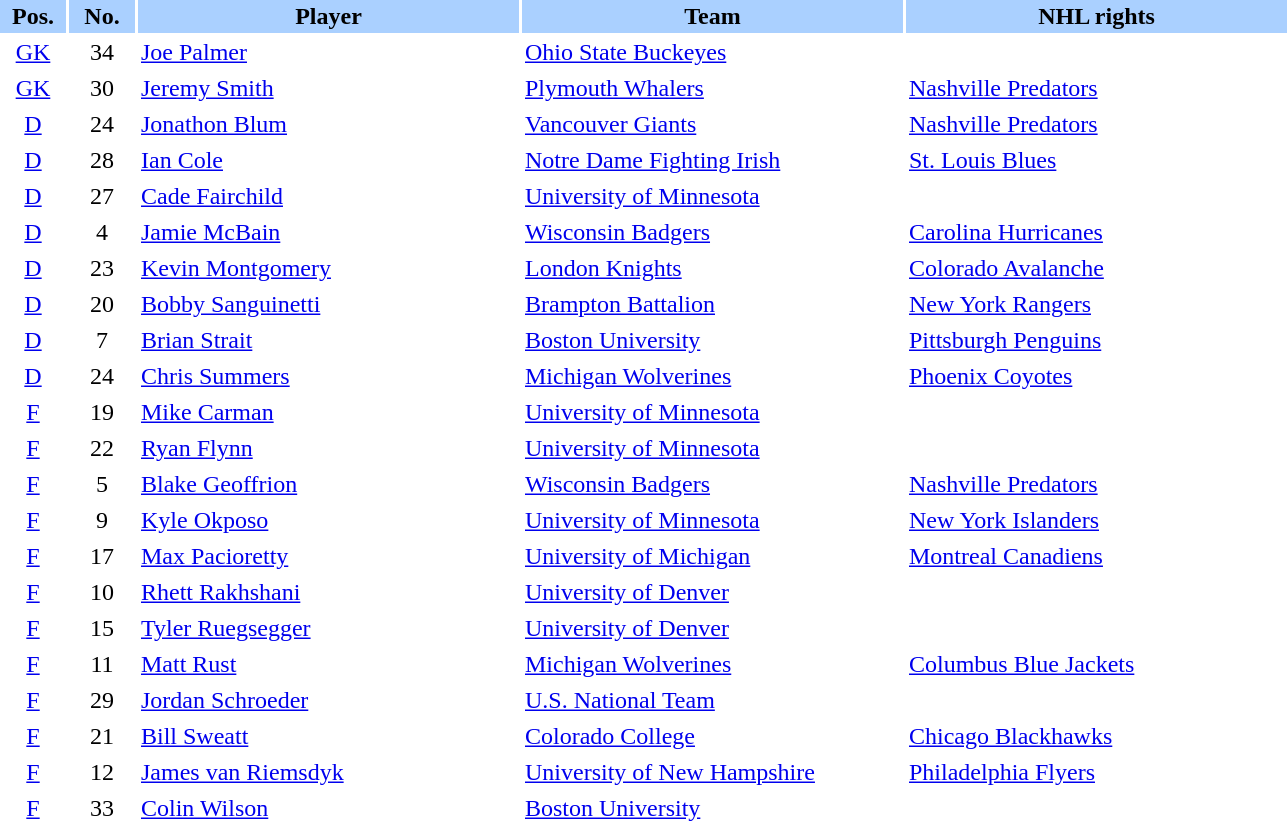<table border="0" cellspacing="2" cellpadding="2">
<tr bgcolor=AAD0FF>
<th width=40>Pos.</th>
<th width=40>No.</th>
<th width=250>Player</th>
<th width=250>Team</th>
<th width=250>NHL rights</th>
</tr>
<tr>
<td style="text-align:center;"><a href='#'>GK</a></td>
<td style="text-align:center;">34</td>
<td><a href='#'>Joe Palmer</a></td>
<td> <a href='#'>Ohio State Buckeyes</a></td>
</tr>
<tr>
<td style="text-align:center;"><a href='#'>GK</a></td>
<td style="text-align:center;">30</td>
<td><a href='#'>Jeremy Smith</a></td>
<td> <a href='#'>Plymouth Whalers</a></td>
<td><a href='#'>Nashville Predators</a></td>
</tr>
<tr>
<td style="text-align:center;"><a href='#'>D</a></td>
<td style="text-align:center;">24</td>
<td><a href='#'>Jonathon Blum</a></td>
<td> <a href='#'>Vancouver Giants</a></td>
<td><a href='#'>Nashville Predators</a></td>
</tr>
<tr>
<td style="text-align:center;"><a href='#'>D</a></td>
<td style="text-align:center;">28</td>
<td><a href='#'>Ian Cole</a></td>
<td> <a href='#'>Notre Dame Fighting Irish</a></td>
<td><a href='#'>St. Louis Blues</a></td>
</tr>
<tr>
<td style="text-align:center;"><a href='#'>D</a></td>
<td style="text-align:center;">27</td>
<td><a href='#'>Cade Fairchild</a></td>
<td> <a href='#'>University of Minnesota</a></td>
</tr>
<tr>
<td style="text-align:center;"><a href='#'>D</a></td>
<td style="text-align:center;">4</td>
<td><a href='#'>Jamie McBain</a></td>
<td> <a href='#'>Wisconsin Badgers</a></td>
<td><a href='#'>Carolina Hurricanes</a></td>
</tr>
<tr>
<td style="text-align:center;"><a href='#'>D</a></td>
<td style="text-align:center;">23</td>
<td><a href='#'>Kevin Montgomery</a></td>
<td> <a href='#'>London Knights</a></td>
<td><a href='#'>Colorado Avalanche</a></td>
</tr>
<tr>
<td style="text-align:center;"><a href='#'>D</a></td>
<td style="text-align:center;">20</td>
<td><a href='#'>Bobby Sanguinetti</a></td>
<td> <a href='#'>Brampton Battalion</a></td>
<td><a href='#'>New York Rangers</a></td>
</tr>
<tr>
<td style="text-align:center;"><a href='#'>D</a></td>
<td style="text-align:center;">7</td>
<td><a href='#'>Brian Strait</a></td>
<td> <a href='#'>Boston University</a></td>
<td><a href='#'>Pittsburgh Penguins</a></td>
</tr>
<tr>
<td style="text-align:center;"><a href='#'>D</a></td>
<td style="text-align:center;">24</td>
<td><a href='#'>Chris Summers</a></td>
<td> <a href='#'>Michigan Wolverines</a></td>
<td><a href='#'>Phoenix Coyotes</a></td>
</tr>
<tr>
<td style="text-align:center;"><a href='#'>F</a></td>
<td style="text-align:center;">19</td>
<td><a href='#'>Mike Carman</a></td>
<td> <a href='#'>University of Minnesota</a></td>
</tr>
<tr>
<td style="text-align:center;"><a href='#'>F</a></td>
<td style="text-align:center;">22</td>
<td><a href='#'>Ryan Flynn</a></td>
<td> <a href='#'>University of Minnesota</a></td>
</tr>
<tr>
<td style="text-align:center;"><a href='#'>F</a></td>
<td style="text-align:center;">5</td>
<td><a href='#'>Blake Geoffrion</a></td>
<td> <a href='#'>Wisconsin Badgers</a></td>
<td><a href='#'>Nashville Predators</a></td>
</tr>
<tr>
<td style="text-align:center;"><a href='#'>F</a></td>
<td style="text-align:center;">9</td>
<td><a href='#'>Kyle Okposo</a></td>
<td> <a href='#'>University of Minnesota</a></td>
<td><a href='#'>New York Islanders</a></td>
</tr>
<tr>
<td style="text-align:center;"><a href='#'>F</a></td>
<td style="text-align:center;">17</td>
<td><a href='#'>Max Pacioretty</a></td>
<td> <a href='#'>University of Michigan</a></td>
<td><a href='#'>Montreal Canadiens</a></td>
</tr>
<tr>
<td style="text-align:center;"><a href='#'>F</a></td>
<td style="text-align:center;">10</td>
<td><a href='#'>Rhett Rakhshani</a></td>
<td> <a href='#'>University of Denver</a></td>
</tr>
<tr>
<td style="text-align:center;"><a href='#'>F</a></td>
<td style="text-align:center;">15</td>
<td><a href='#'>Tyler Ruegsegger</a></td>
<td> <a href='#'>University of Denver</a></td>
</tr>
<tr>
<td style="text-align:center;"><a href='#'>F</a></td>
<td style="text-align:center;">11</td>
<td><a href='#'>Matt Rust</a></td>
<td> <a href='#'>Michigan Wolverines</a></td>
<td><a href='#'>Columbus Blue Jackets</a></td>
</tr>
<tr>
<td style="text-align:center;"><a href='#'>F</a></td>
<td style="text-align:center;">29</td>
<td><a href='#'>Jordan Schroeder</a></td>
<td> <a href='#'>U.S. National Team</a></td>
<td></td>
</tr>
<tr>
<td style="text-align:center;"><a href='#'>F</a></td>
<td style="text-align:center;">21</td>
<td><a href='#'>Bill Sweatt</a></td>
<td> <a href='#'>Colorado College</a></td>
<td><a href='#'>Chicago Blackhawks</a></td>
</tr>
<tr>
<td style="text-align:center;"><a href='#'>F</a></td>
<td style="text-align:center;">12</td>
<td><a href='#'>James van Riemsdyk</a></td>
<td> <a href='#'>University of New Hampshire</a></td>
<td><a href='#'>Philadelphia Flyers</a></td>
</tr>
<tr>
<td style="text-align:center;"><a href='#'>F</a></td>
<td style="text-align:center;">33</td>
<td><a href='#'>Colin Wilson</a></td>
<td> <a href='#'>Boston University</a></td>
<td></td>
</tr>
</table>
